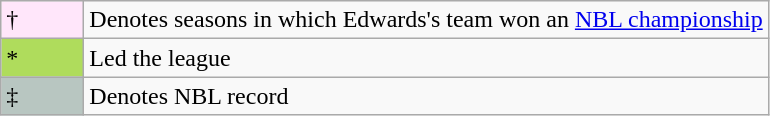<table class ="wikitable">
<tr>
<td style="background:#ffe6fa; width:3em;">†</td>
<td>Denotes seasons in which Edwards's team won an <a href='#'>NBL championship</a></td>
</tr>
<tr>
<td style="background:#afdc5c; width:3em;">*</td>
<td>Led the league</td>
</tr>
<tr>
<td style="background:#b8c6c1; width:3em;">‡</td>
<td>Denotes NBL record</td>
</tr>
</table>
